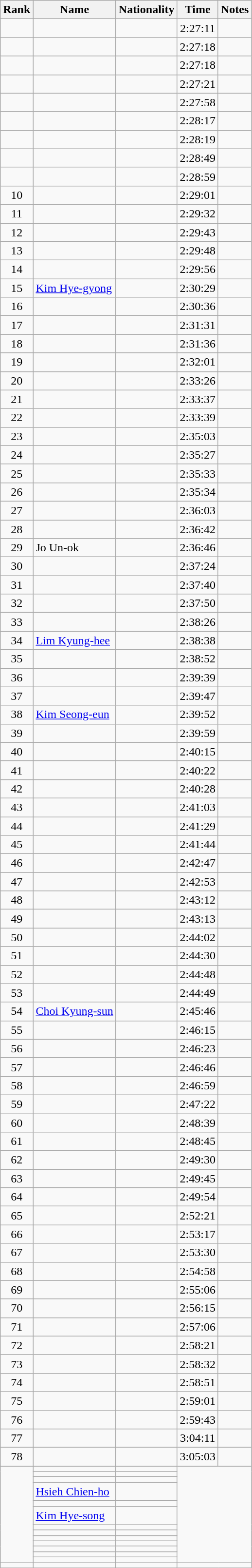<table class="wikitable sortable" style="text-align:center">
<tr>
<th scope="col">Rank</th>
<th scope="col">Name</th>
<th scope="col">Nationality</th>
<th scope="col">Time</th>
<th scope="col">Notes</th>
</tr>
<tr>
<td scope="row"></td>
<td align=left></td>
<td align=left></td>
<td>2:27:11</td>
<td></td>
</tr>
<tr>
<td scope="row"></td>
<td align=left></td>
<td align=left></td>
<td>2:27:18</td>
<td></td>
</tr>
<tr>
<td scope="row"></td>
<td align=left></td>
<td align=left></td>
<td>2:27:18</td>
<td></td>
</tr>
<tr>
<td scope="row"></td>
<td align=left></td>
<td align=left></td>
<td>2:27:21</td>
<td></td>
</tr>
<tr>
<td scope="row"></td>
<td align=left></td>
<td align=left></td>
<td>2:27:58</td>
<td></td>
</tr>
<tr>
<td scope="row"></td>
<td align=left></td>
<td align=left></td>
<td>2:28:17</td>
<td></td>
</tr>
<tr>
<td scope="row"></td>
<td align=left></td>
<td align=left></td>
<td>2:28:19</td>
<td></td>
</tr>
<tr>
<td scope="row"></td>
<td align=left></td>
<td align=left></td>
<td>2:28:49</td>
<td></td>
</tr>
<tr>
<td scope="row"></td>
<td align=left></td>
<td align=left></td>
<td>2:28:59</td>
<td></td>
</tr>
<tr>
<td scope="row">10</td>
<td align=left></td>
<td align=left></td>
<td>2:29:01</td>
<td></td>
</tr>
<tr>
<td scope="row">11</td>
<td align=left></td>
<td align=left></td>
<td>2:29:32</td>
<td></td>
</tr>
<tr>
<td scope="row">12</td>
<td align=left></td>
<td align=left></td>
<td>2:29:43</td>
<td></td>
</tr>
<tr>
<td scope="row">13</td>
<td align=left></td>
<td align=left></td>
<td>2:29:48</td>
<td></td>
</tr>
<tr>
<td scope="row">14</td>
<td align=left></td>
<td align=left></td>
<td>2:29:56</td>
<td></td>
</tr>
<tr>
<td scope="row">15</td>
<td align=left><a href='#'>Kim Hye-gyong</a></td>
<td align=left></td>
<td>2:30:29</td>
<td></td>
</tr>
<tr>
<td scope="row">16</td>
<td align=left></td>
<td align=left></td>
<td>2:30:36</td>
<td></td>
</tr>
<tr>
<td scope="row">17</td>
<td align=left></td>
<td align=left></td>
<td>2:31:31</td>
<td></td>
</tr>
<tr>
<td scope="row">18</td>
<td align=left></td>
<td align=left></td>
<td>2:31:36</td>
<td></td>
</tr>
<tr>
<td scope="row">19</td>
<td align=left></td>
<td align=left></td>
<td>2:32:01</td>
<td></td>
</tr>
<tr>
<td scope="row">20</td>
<td align=left></td>
<td align=left></td>
<td>2:33:26</td>
<td></td>
</tr>
<tr>
<td scope="row">21</td>
<td align=left></td>
<td align=left></td>
<td>2:33:37</td>
<td></td>
</tr>
<tr>
<td scope="row">22</td>
<td align=left></td>
<td align=left></td>
<td>2:33:39</td>
<td></td>
</tr>
<tr>
<td scope="row">23</td>
<td align=left></td>
<td align=left></td>
<td>2:35:03</td>
<td></td>
</tr>
<tr>
<td scope="row">24</td>
<td align=left></td>
<td align=left></td>
<td>2:35:27</td>
<td></td>
</tr>
<tr>
<td scope="row">25</td>
<td align=left></td>
<td align=left></td>
<td>2:35:33</td>
<td></td>
</tr>
<tr>
<td scope="row">26</td>
<td align=left></td>
<td align=left></td>
<td>2:35:34</td>
<td></td>
</tr>
<tr>
<td scope="row">27</td>
<td align=left></td>
<td align=left></td>
<td>2:36:03</td>
<td></td>
</tr>
<tr>
<td scope="row">28</td>
<td align=left></td>
<td align=left></td>
<td>2:36:42</td>
<td></td>
</tr>
<tr>
<td scope="row">29</td>
<td align=left>Jo Un-ok</td>
<td align=left></td>
<td>2:36:46</td>
<td></td>
</tr>
<tr>
<td scope="row">30</td>
<td align=left></td>
<td align=left></td>
<td>2:37:24</td>
<td></td>
</tr>
<tr>
<td scope="row">31</td>
<td align=left></td>
<td align=left></td>
<td>2:37:40</td>
<td></td>
</tr>
<tr>
<td scope="row">32</td>
<td align=left></td>
<td align=left></td>
<td>2:37:50</td>
<td></td>
</tr>
<tr>
<td scope="row">33</td>
<td align=left></td>
<td align=left></td>
<td>2:38:26</td>
<td></td>
</tr>
<tr>
<td scope="row">34</td>
<td align=left><a href='#'>Lim Kyung-hee</a></td>
<td align=left></td>
<td>2:38:38</td>
<td></td>
</tr>
<tr>
<td scope="row">35</td>
<td align=left></td>
<td align=left></td>
<td>2:38:52</td>
<td><strong></strong></td>
</tr>
<tr>
<td scope="row">36</td>
<td align=left></td>
<td align=left></td>
<td>2:39:39</td>
<td></td>
</tr>
<tr>
<td scope="row">37</td>
<td align=left></td>
<td align=left></td>
<td>2:39:47</td>
<td></td>
</tr>
<tr>
<td scope="row">38</td>
<td align=left><a href='#'>Kim Seong-eun</a></td>
<td align=left></td>
<td>2:39:52</td>
<td></td>
</tr>
<tr>
<td scope="row">39</td>
<td align=left></td>
<td align=left></td>
<td>2:39:59</td>
<td></td>
</tr>
<tr>
<td scope="row">40</td>
<td align=left></td>
<td align=left></td>
<td>2:40:15</td>
<td></td>
</tr>
<tr>
<td scope="row">41</td>
<td align=left></td>
<td align=left></td>
<td>2:40:22</td>
<td></td>
</tr>
<tr>
<td scope="row">42</td>
<td align=left></td>
<td align=left></td>
<td>2:40:28</td>
<td></td>
</tr>
<tr>
<td scope="row">43</td>
<td align=left></td>
<td align=left></td>
<td>2:41:03</td>
<td></td>
</tr>
<tr>
<td scope="row">44</td>
<td align=left></td>
<td align=left></td>
<td>2:41:29</td>
<td></td>
</tr>
<tr>
<td scope="row">45</td>
<td align=left></td>
<td align=left></td>
<td>2:41:44</td>
<td></td>
</tr>
<tr>
<td scope="row">46</td>
<td align=left></td>
<td align=left></td>
<td>2:42:47</td>
<td></td>
</tr>
<tr>
<td scope="row">47</td>
<td align=left></td>
<td align=left></td>
<td>2:42:53</td>
<td></td>
</tr>
<tr>
<td scope="row">48</td>
<td align=left></td>
<td align=left></td>
<td>2:43:12</td>
<td></td>
</tr>
<tr>
<td scope="row">49</td>
<td align=left></td>
<td align=left></td>
<td>2:43:13</td>
<td></td>
</tr>
<tr>
<td scope="row">50</td>
<td align=left></td>
<td align=left></td>
<td>2:44:02</td>
<td></td>
</tr>
<tr>
<td scope="row">51</td>
<td align=left></td>
<td align=left></td>
<td>2:44:30</td>
<td></td>
</tr>
<tr>
<td scope="row">52</td>
<td align=left></td>
<td align=left></td>
<td>2:44:48</td>
<td></td>
</tr>
<tr>
<td scope="row">53</td>
<td align=left></td>
<td align=left></td>
<td>2:44:49</td>
<td></td>
</tr>
<tr>
<td scope="row">54</td>
<td align=left><a href='#'>Choi Kyung-sun</a></td>
<td align=left></td>
<td>2:45:46</td>
<td></td>
</tr>
<tr>
<td scope="row">55</td>
<td align=left></td>
<td align=left></td>
<td>2:46:15</td>
<td></td>
</tr>
<tr>
<td scope="row">56</td>
<td align=left></td>
<td align=left></td>
<td>2:46:23</td>
<td></td>
</tr>
<tr>
<td scope="row">57</td>
<td align=left></td>
<td align=left></td>
<td>2:46:46</td>
<td></td>
</tr>
<tr>
<td scope="row">58</td>
<td align=left></td>
<td align=left></td>
<td>2:46:59</td>
<td></td>
</tr>
<tr>
<td scope="row">59</td>
<td align=left></td>
<td align=left></td>
<td>2:47:22</td>
<td></td>
</tr>
<tr>
<td scope="row">60</td>
<td align=left></td>
<td align=left></td>
<td>2:48:39</td>
<td></td>
</tr>
<tr>
<td scope="row">61</td>
<td align=left></td>
<td align=left></td>
<td>2:48:45</td>
<td></td>
</tr>
<tr>
<td scope="row">62</td>
<td align=left></td>
<td align=left></td>
<td>2:49:30</td>
<td></td>
</tr>
<tr>
<td scope="row">63</td>
<td align=left></td>
<td align=left></td>
<td>2:49:45</td>
<td></td>
</tr>
<tr>
<td scope="row">64</td>
<td align=left></td>
<td align=left></td>
<td>2:49:54</td>
<td></td>
</tr>
<tr>
<td scope="row">65</td>
<td align=left></td>
<td align=left></td>
<td>2:52:21</td>
<td></td>
</tr>
<tr>
<td scope="row">66</td>
<td align=left></td>
<td align=left></td>
<td>2:53:17</td>
<td></td>
</tr>
<tr>
<td scope="row">67</td>
<td align=left></td>
<td align=left></td>
<td>2:53:30</td>
<td></td>
</tr>
<tr>
<td scope="row">68</td>
<td align=left></td>
<td align=left></td>
<td>2:54:58</td>
<td></td>
</tr>
<tr>
<td scope="row">69</td>
<td align=left></td>
<td align=left></td>
<td>2:55:06</td>
<td></td>
</tr>
<tr>
<td scope="row">70</td>
<td align=left></td>
<td align=left></td>
<td>2:56:15</td>
<td></td>
</tr>
<tr>
<td scope="row">71</td>
<td align=left></td>
<td align=left></td>
<td>2:57:06</td>
<td></td>
</tr>
<tr>
<td scope="row">72</td>
<td align=left></td>
<td align=left></td>
<td>2:58:21</td>
<td></td>
</tr>
<tr>
<td scope="row">73</td>
<td align=left></td>
<td align=left></td>
<td>2:58:32</td>
<td></td>
</tr>
<tr>
<td scope="row">74</td>
<td align=left></td>
<td align=left></td>
<td>2:58:51</td>
<td></td>
</tr>
<tr>
<td scope="row">75</td>
<td align=left></td>
<td align=left></td>
<td>2:59:01</td>
<td></td>
</tr>
<tr>
<td scope="row">76</td>
<td align=left></td>
<td align=left></td>
<td>2:59:43</td>
<td></td>
</tr>
<tr>
<td scope="row">77</td>
<td align=left></td>
<td align=left></td>
<td>3:04:11</td>
<td></td>
</tr>
<tr>
<td scope="row">78</td>
<td align=left></td>
<td align=left></td>
<td>3:05:03</td>
<td></td>
</tr>
<tr>
<td scope="row" rowspan=13></td>
<td align=left></td>
<td align=left></td>
<td rowspan=13 colspan=2></td>
</tr>
<tr>
<td align=left></td>
<td align=left></td>
</tr>
<tr>
<td align=left></td>
<td align=left></td>
</tr>
<tr>
<td align=left><a href='#'>Hsieh Chien-ho</a></td>
<td align=left></td>
</tr>
<tr>
<td align=left></td>
<td align=left></td>
</tr>
<tr>
<td align=left><a href='#'>Kim Hye-song</a></td>
<td align=left></td>
</tr>
<tr>
<td align=left></td>
<td align=left></td>
</tr>
<tr>
<td align=left></td>
<td align=left></td>
</tr>
<tr>
<td align=left></td>
<td align=left></td>
</tr>
<tr>
<td align=left></td>
<td align=left></td>
</tr>
<tr>
<td align=left></td>
<td align=left></td>
</tr>
<tr>
<td align=left></td>
<td align=left></td>
</tr>
<tr>
<td align=left></td>
<td align=left></td>
</tr>
<tr>
<td scope="row"></td>
<td align=left></td>
<td align=left></td>
<td colspan=2"></td>
</tr>
</table>
